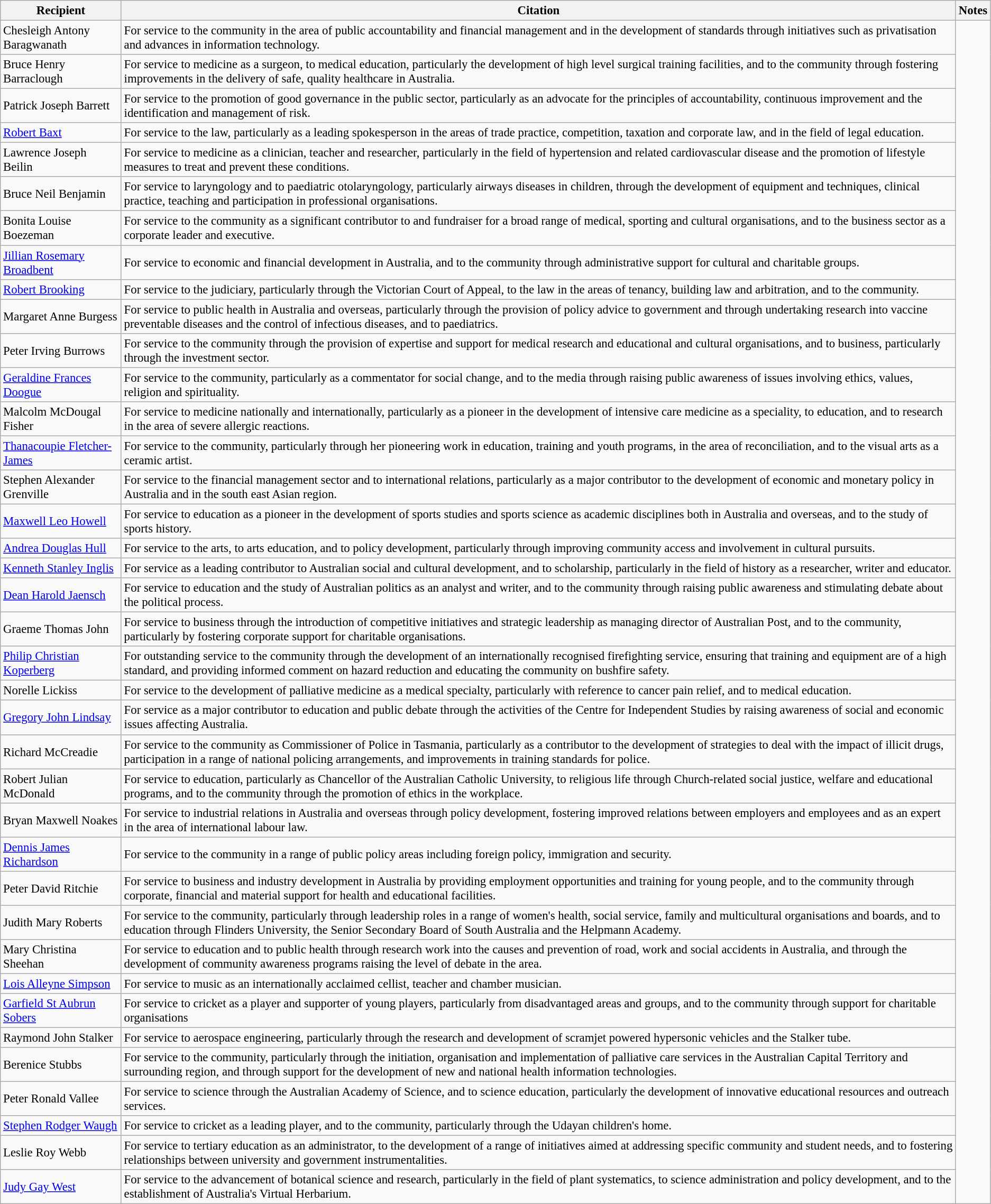<table class="wikitable" style="font-size:95%;">
<tr>
<th>Recipient</th>
<th>Citation</th>
<th>Notes</th>
</tr>
<tr>
<td>Chesleigh Antony Baragwanath</td>
<td>For service to the community in the area of public accountability and financial management and in the development of standards through initiatives such as privatisation and advances in information technology.</td>
<td rowspan=38></td>
</tr>
<tr>
<td> Bruce Henry Barraclough</td>
<td>For service to medicine as a surgeon, to medical education, particularly the development of high level surgical training facilities, and to the community through fostering improvements in the delivery of safe, quality healthcare in Australia.</td>
</tr>
<tr>
<td>Patrick Joseph Barrett</td>
<td>For service to the promotion of good governance in the public sector, particularly as an advocate for the principles of accountability, continuous improvement and the identification and management of risk.</td>
</tr>
<tr>
<td> <a href='#'>Robert Baxt</a></td>
<td>For service to the law, particularly as a leading spokesperson in the areas of trade practice, competition, taxation and corporate law, and in the field of legal education.</td>
</tr>
<tr>
<td> Lawrence Joseph Beilin</td>
<td>For service to medicine as a clinician, teacher and researcher, particularly in the field of hypertension and related cardiovascular disease and the promotion of lifestyle measures to treat and prevent these conditions.</td>
</tr>
<tr>
<td> Bruce Neil Benjamin</td>
<td>For service to laryngology and to paediatric otolaryngology, particularly airways diseases in children, through the development of equipment and techniques, clinical practice, teaching and participation in professional organisations.</td>
</tr>
<tr>
<td>Bonita Louise Boezeman</td>
<td>For service to the community as a significant contributor to and fundraiser for a broad range of medical, sporting and cultural organisations, and to the business sector as a corporate leader and executive.</td>
</tr>
<tr>
<td><a href='#'>Jillian Rosemary Broadbent</a></td>
<td>For service to economic and financial development in Australia, and to the community through administrative support for cultural and charitable groups.</td>
</tr>
<tr>
<td> <a href='#'>Robert Brooking</a></td>
<td>For service to the judiciary, particularly through the Victorian Court of Appeal, to the law in the areas of tenancy, building law and arbitration, and to the community.</td>
</tr>
<tr>
<td> Margaret Anne Burgess</td>
<td>For service to public health in Australia and overseas, particularly through the provision of policy advice to government and through undertaking research into vaccine preventable diseases and the control of infectious diseases, and to paediatrics.</td>
</tr>
<tr>
<td>Peter Irving Burrows</td>
<td>For service to the community through the provision of expertise and support for medical research and educational and cultural organisations, and to business, particularly through the investment sector.</td>
</tr>
<tr>
<td><a href='#'>Geraldine Frances Doogue</a></td>
<td>For service to the community, particularly as a commentator for social change, and to the media through raising public awareness of issues involving ethics, values, religion and spirituality.</td>
</tr>
<tr>
<td> Malcolm McDougal Fisher</td>
<td>For service to medicine nationally and internationally, particularly as a pioneer in the development of intensive care medicine as a speciality, to education, and to research in the area of severe allergic reactions.</td>
</tr>
<tr>
<td> <a href='#'>Thanacoupie Fletcher-James</a></td>
<td>For service to the community, particularly through her pioneering work in education, training and youth programs, in the area of reconciliation, and to the visual arts as a ceramic artist.</td>
</tr>
<tr>
<td> Stephen Alexander Grenville</td>
<td>For service to the financial management sector and to international relations, particularly as a major contributor to the development of economic and monetary policy in Australia and in the south east Asian region.</td>
</tr>
<tr>
<td> <a href='#'>Maxwell Leo Howell</a></td>
<td>For service to education as a pioneer in the development of sports studies and sports science as academic disciplines both in Australia and overseas, and to the study of sports history.</td>
</tr>
<tr>
<td> <a href='#'>Andrea Douglas Hull</a></td>
<td>For service to the arts, to arts education, and to policy development, particularly through improving community access and involvement in cultural pursuits.</td>
</tr>
<tr>
<td> <a href='#'>Kenneth Stanley Inglis</a></td>
<td>For service as a leading contributor to Australian social and cultural development, and to scholarship, particularly in the field of history as a researcher, writer and educator.</td>
</tr>
<tr>
<td> <a href='#'>Dean Harold Jaensch</a></td>
<td>For service to education and the study of Australian politics as an analyst and writer, and to the community through raising public awareness and stimulating debate about the political process.</td>
</tr>
<tr>
<td>Graeme Thomas John</td>
<td>For service to business through the introduction of competitive initiatives and strategic leadership as managing director of Australian Post, and to the community, particularly by fostering corporate support for charitable organisations.</td>
</tr>
<tr>
<td> <a href='#'>Philip Christian Koperberg</a></td>
<td>For outstanding service to the community through the development of an internationally recognised firefighting service, ensuring that training and equipment are of a high standard, and providing informed comment on hazard reduction and educating the community on bushfire safety.</td>
</tr>
<tr>
<td> Norelle Lickiss</td>
<td>For service to the development of palliative medicine as a medical specialty, particularly with reference to cancer pain relief, and to medical education.</td>
</tr>
<tr>
<td><a href='#'>Gregory John Lindsay</a></td>
<td>For service as a major contributor to education and public debate through the activities of the Centre for Independent Studies by raising awareness of social and economic issues affecting Australia.</td>
</tr>
<tr>
<td> Richard McCreadie</td>
<td>For service to the community as Commissioner of Police in Tasmania, particularly as a contributor to the development of strategies to deal with the impact of illicit drugs, participation in a range of national policing arrangements, and improvements in training standards for police.</td>
</tr>
<tr>
<td> Robert Julian McDonald</td>
<td>For service to education, particularly as Chancellor of the Australian Catholic University, to religious life through Church-related social justice, welfare and educational programs, and to the community through the promotion of ethics in the workplace.</td>
</tr>
<tr>
<td>Bryan Maxwell Noakes</td>
<td>For service to industrial relations in Australia and overseas through policy development, fostering improved relations between employers and employees and as an expert in the area of international labour law.</td>
</tr>
<tr>
<td><a href='#'>Dennis James Richardson</a></td>
<td>For service to the community in a range of public policy areas including foreign policy, immigration and security.</td>
</tr>
<tr>
<td>Peter David Ritchie</td>
<td>For service to business and industry development in Australia by providing employment opportunities and training for young people, and to the community through corporate, financial and material support for health and educational facilities.</td>
</tr>
<tr>
<td>Judith Mary Roberts</td>
<td>For service to the community, particularly through leadership roles in a range of women's health, social service, family and multicultural organisations and boards, and to education through Flinders University, the Senior Secondary Board of South Australia and the Helpmann Academy.</td>
</tr>
<tr>
<td> Mary Christina Sheehan</td>
<td>For service to education and to public health through research work into the causes and prevention of road, work and social accidents in Australia, and through the development of community awareness programs raising the level of debate in the area.</td>
</tr>
<tr>
<td><a href='#'>Lois Alleyne Simpson</a></td>
<td>For service to music as an internationally acclaimed cellist, teacher and chamber musician.</td>
</tr>
<tr>
<td> <a href='#'>Garfield St Aubrun Sobers</a></td>
<td>For service to cricket as a player and supporter of young players, particularly from disadvantaged areas and groups, and to the community through support for charitable organisations</td>
</tr>
<tr>
<td> Raymond John Stalker</td>
<td>For service to aerospace engineering, particularly through the research and development of scramjet powered hypersonic vehicles and the Stalker tube.</td>
</tr>
<tr>
<td> Berenice Stubbs</td>
<td>For service to the community, particularly through the initiation, organisation and implementation of palliative care services in the Australian Capital Territory and surrounding region, and through support for the development of new and national health information technologies.</td>
</tr>
<tr>
<td>Peter Ronald Vallee</td>
<td>For service to science through the Australian Academy of Science, and to science education, particularly the development of innovative educational resources and outreach services.</td>
</tr>
<tr>
<td><a href='#'>Stephen Rodger Waugh</a></td>
<td>For service to cricket as a leading player, and to the community, particularly through the Udayan children's home.</td>
</tr>
<tr>
<td> Leslie Roy Webb</td>
<td>For service to tertiary education as an administrator, to the development of a range of initiatives aimed at addressing specific community and student needs, and to fostering relationships between university and government instrumentalities.</td>
</tr>
<tr>
<td> <a href='#'>Judy Gay West</a></td>
<td>For service to the advancement of botanical science and research, particularly in the field of plant systematics, to science administration and policy development, and to the establishment of Australia's Virtual Herbarium.</td>
</tr>
</table>
